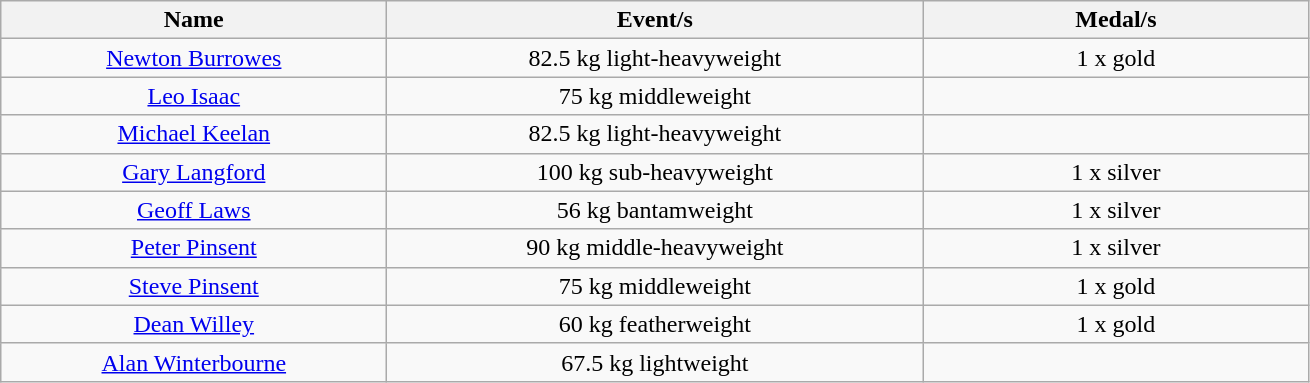<table class="wikitable" style="text-align: center">
<tr>
<th width=250>Name</th>
<th width=350>Event/s</th>
<th width=250>Medal/s</th>
</tr>
<tr>
<td><a href='#'>Newton Burrowes</a></td>
<td>82.5 kg light-heavyweight</td>
<td>1 x gold</td>
</tr>
<tr>
<td><a href='#'>Leo Isaac</a></td>
<td>75 kg middleweight</td>
<td></td>
</tr>
<tr>
<td><a href='#'>Michael Keelan</a></td>
<td>82.5 kg light-heavyweight</td>
<td></td>
</tr>
<tr>
<td><a href='#'>Gary Langford</a></td>
<td>100 kg sub-heavyweight</td>
<td>1 x silver</td>
</tr>
<tr>
<td><a href='#'>Geoff Laws</a></td>
<td>56 kg bantamweight</td>
<td>1 x silver</td>
</tr>
<tr>
<td><a href='#'>Peter Pinsent</a></td>
<td>90 kg middle-heavyweight</td>
<td>1 x silver</td>
</tr>
<tr>
<td><a href='#'>Steve Pinsent</a></td>
<td>75 kg middleweight</td>
<td>1 x gold</td>
</tr>
<tr>
<td><a href='#'>Dean Willey</a></td>
<td>60 kg featherweight</td>
<td>1 x gold</td>
</tr>
<tr>
<td><a href='#'>Alan Winterbourne</a></td>
<td>67.5 kg lightweight</td>
<td></td>
</tr>
</table>
